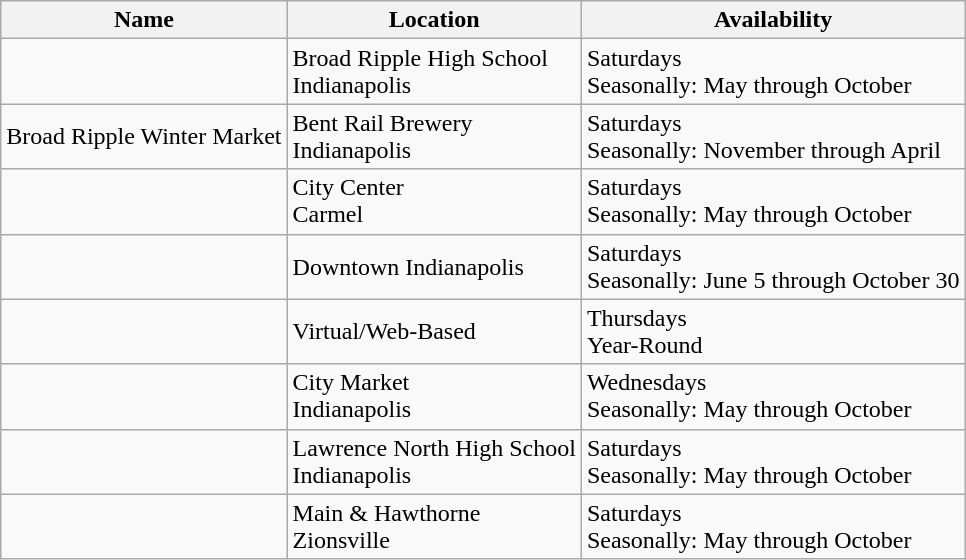<table class="wikitable">
<tr>
<th>Name</th>
<th>Location</th>
<th>Availability</th>
</tr>
<tr>
<td></td>
<td>Broad Ripple High School<br>Indianapolis</td>
<td>Saturdays<br>Seasonally: May through October</td>
</tr>
<tr>
<td>Broad Ripple Winter Market</td>
<td>Bent Rail Brewery<br>Indianapolis</td>
<td>Saturdays<br>Seasonally: November through April</td>
</tr>
<tr>
<td></td>
<td>City Center<br>Carmel</td>
<td>Saturdays<br>Seasonally: May through October</td>
</tr>
<tr>
<td></td>
<td>Downtown Indianapolis</td>
<td>Saturdays<br>Seasonally: June 5 through October 30</td>
</tr>
<tr>
<td></td>
<td>Virtual/Web-Based</td>
<td>Thursdays<br>Year-Round</td>
</tr>
<tr>
<td></td>
<td>City Market<br>Indianapolis</td>
<td>Wednesdays<br>Seasonally: May through October</td>
</tr>
<tr>
<td></td>
<td>Lawrence North High School<br>Indianapolis</td>
<td>Saturdays<br>Seasonally: May through October</td>
</tr>
<tr>
<td></td>
<td>Main & Hawthorne<br>Zionsville</td>
<td>Saturdays<br>Seasonally: May through October</td>
</tr>
</table>
